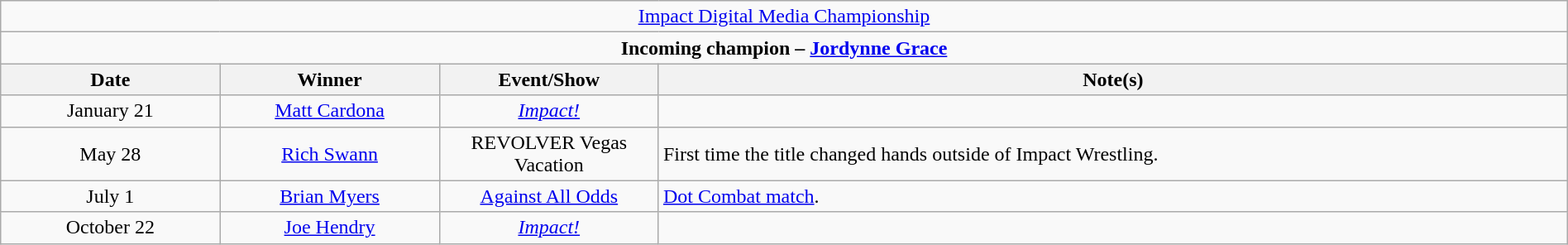<table class="wikitable" style="text-align:center; width:100%;">
<tr>
<td colspan="4" style="text-align: center;"><a href='#'>Impact Digital Media Championship</a></td>
</tr>
<tr>
<td colspan="4" style="text-align: center;"><strong>Incoming champion – <a href='#'>Jordynne Grace</a></strong></td>
</tr>
<tr>
<th width=14%>Date</th>
<th width=14%>Winner</th>
<th width=14%>Event/Show</th>
<th width=58%>Note(s)</th>
</tr>
<tr>
<td>January 21<br></td>
<td><a href='#'>Matt Cardona</a></td>
<td><em><a href='#'>Impact!</a></em></td>
<td></td>
</tr>
<tr>
<td>May 28</td>
<td><a href='#'>Rich Swann</a></td>
<td>REVOLVER Vegas Vacation</td>
<td align=left>First time the title changed hands outside of Impact Wrestling.</td>
</tr>
<tr>
<td>July 1</td>
<td><a href='#'>Brian Myers</a></td>
<td><a href='#'>Against All Odds</a><br></td>
<td align=left><a href='#'>Dot Combat match</a>.</td>
</tr>
<tr>
<td>October 22<br></td>
<td><a href='#'>Joe Hendry</a></td>
<td><em><a href='#'>Impact!</a></em></td>
<td></td>
</tr>
</table>
